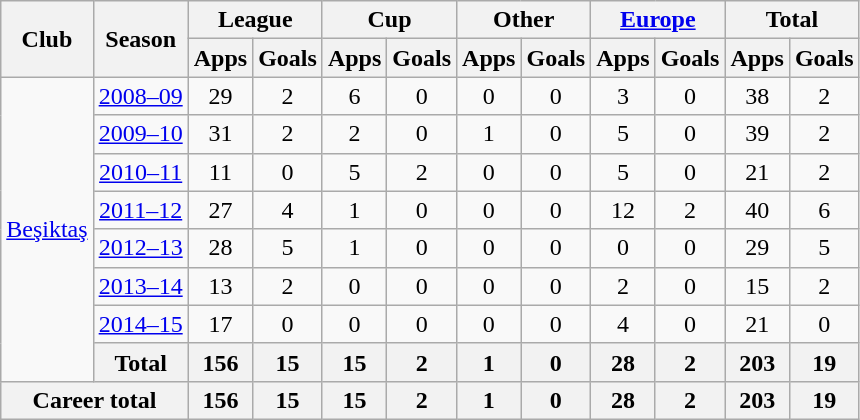<table class="wikitable" style="text-align:center">
<tr>
<th rowspan="2">Club</th>
<th rowspan="2">Season</th>
<th colspan="2">League</th>
<th colspan="2">Cup</th>
<th colspan="2">Other</th>
<th colspan="2"><a href='#'>Europe</a></th>
<th colspan="2">Total</th>
</tr>
<tr>
<th>Apps</th>
<th>Goals</th>
<th>Apps</th>
<th>Goals</th>
<th>Apps</th>
<th>Goals</th>
<th>Apps</th>
<th>Goals</th>
<th>Apps</th>
<th>Goals</th>
</tr>
<tr>
<td rowspan="8"><a href='#'>Beşiktaş</a></td>
<td><a href='#'>2008–09</a></td>
<td>29</td>
<td>2</td>
<td>6</td>
<td>0</td>
<td>0</td>
<td>0</td>
<td>3</td>
<td>0</td>
<td>38</td>
<td>2</td>
</tr>
<tr>
<td><a href='#'>2009–10</a></td>
<td>31</td>
<td>2</td>
<td>2</td>
<td>0</td>
<td>1</td>
<td>0</td>
<td>5</td>
<td>0</td>
<td>39</td>
<td>2</td>
</tr>
<tr>
<td><a href='#'>2010–11</a></td>
<td>11</td>
<td>0</td>
<td>5</td>
<td>2</td>
<td>0</td>
<td>0</td>
<td>5</td>
<td>0</td>
<td>21</td>
<td>2</td>
</tr>
<tr>
<td><a href='#'>2011–12</a></td>
<td>27</td>
<td>4</td>
<td>1</td>
<td>0</td>
<td>0</td>
<td>0</td>
<td>12</td>
<td>2</td>
<td>40</td>
<td>6</td>
</tr>
<tr>
<td><a href='#'>2012–13</a></td>
<td>28</td>
<td>5</td>
<td>1</td>
<td>0</td>
<td>0</td>
<td>0</td>
<td>0</td>
<td>0</td>
<td>29</td>
<td>5</td>
</tr>
<tr>
<td><a href='#'>2013–14</a></td>
<td>13</td>
<td>2</td>
<td>0</td>
<td>0</td>
<td>0</td>
<td>0</td>
<td>2</td>
<td>0</td>
<td>15</td>
<td>2</td>
</tr>
<tr>
<td><a href='#'>2014–15</a></td>
<td>17</td>
<td>0</td>
<td>0</td>
<td>0</td>
<td>0</td>
<td>0</td>
<td>4</td>
<td>0</td>
<td>21</td>
<td>0</td>
</tr>
<tr>
<th>Total</th>
<th>156</th>
<th>15</th>
<th>15</th>
<th>2</th>
<th>1</th>
<th>0</th>
<th>28</th>
<th>2</th>
<th>203</th>
<th>19</th>
</tr>
<tr>
<th colspan="2">Career total</th>
<th>156</th>
<th>15</th>
<th>15</th>
<th>2</th>
<th>1</th>
<th>0</th>
<th>28</th>
<th>2</th>
<th>203</th>
<th>19</th>
</tr>
</table>
